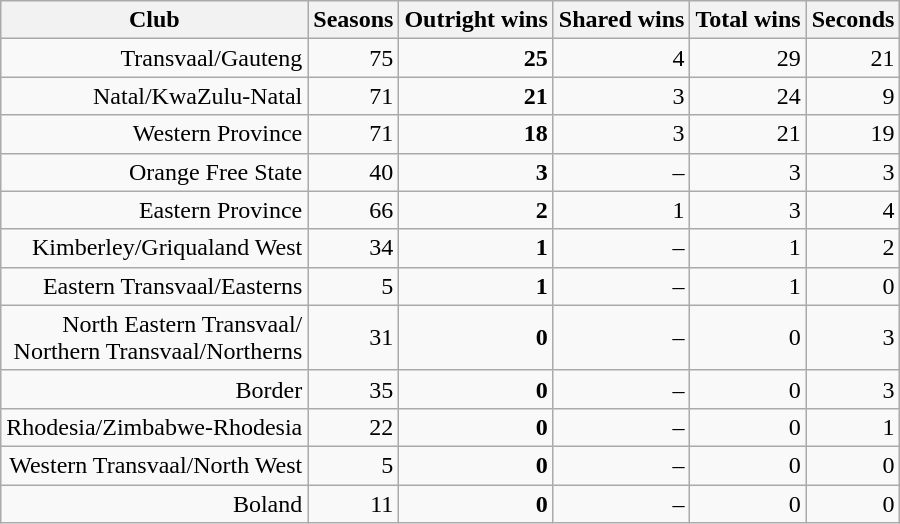<table class="wikitable sortable" style="text-align:right;">
<tr>
<th>Club</th>
<th>Seasons</th>
<th>Outright wins</th>
<th>Shared wins</th>
<th>Total wins</th>
<th>Seconds</th>
</tr>
<tr>
<td>Transvaal/Gauteng</td>
<td>75</td>
<td><strong>25</strong></td>
<td>4</td>
<td>29</td>
<td>21</td>
</tr>
<tr>
<td>Natal/KwaZulu-Natal</td>
<td>71</td>
<td><strong>21</strong></td>
<td>3</td>
<td>24</td>
<td>9</td>
</tr>
<tr>
<td>Western Province</td>
<td>71</td>
<td><strong>18</strong></td>
<td>3</td>
<td>21</td>
<td>19</td>
</tr>
<tr>
<td>Orange Free State</td>
<td>40</td>
<td><strong>3</strong></td>
<td>–</td>
<td>3</td>
<td>3</td>
</tr>
<tr>
<td>Eastern Province</td>
<td>66</td>
<td><strong>2</strong></td>
<td>1</td>
<td>3</td>
<td>4</td>
</tr>
<tr>
<td>Kimberley/Griqualand West</td>
<td>34</td>
<td><strong>1</strong></td>
<td>–</td>
<td>1</td>
<td>2</td>
</tr>
<tr>
<td>Eastern Transvaal/Easterns</td>
<td>5</td>
<td><strong>1</strong></td>
<td>–</td>
<td>1</td>
<td>0</td>
</tr>
<tr>
<td>North Eastern Transvaal/<br>Northern Transvaal/Northerns</td>
<td>31</td>
<td><strong>0</strong></td>
<td>–</td>
<td>0</td>
<td>3</td>
</tr>
<tr>
<td>Border</td>
<td>35</td>
<td><strong>0</strong></td>
<td>–</td>
<td>0</td>
<td>3</td>
</tr>
<tr>
<td>Rhodesia/Zimbabwe-Rhodesia</td>
<td>22</td>
<td><strong>0</strong></td>
<td>–</td>
<td>0</td>
<td>1</td>
</tr>
<tr>
<td>Western Transvaal/North West</td>
<td>5</td>
<td><strong>0</strong></td>
<td>–</td>
<td>0</td>
<td>0</td>
</tr>
<tr>
<td>Boland</td>
<td>11</td>
<td><strong>0</strong></td>
<td>–</td>
<td>0</td>
<td>0</td>
</tr>
</table>
